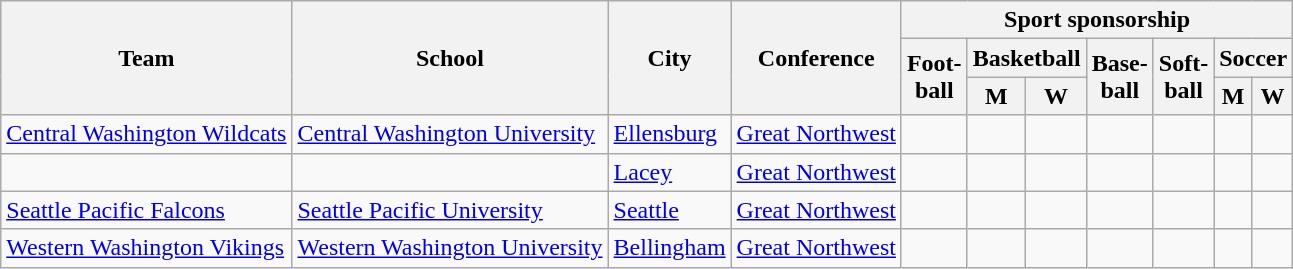<table class="sortable wikitable">
<tr>
<th rowspan=3>Team</th>
<th rowspan=3>School</th>
<th rowspan=3>City</th>
<th rowspan=3>Conference</th>
<th colspan=7>Sport sponsorship</th>
</tr>
<tr>
<th rowspan=2>Foot-<br>ball</th>
<th colspan=2>Basketball</th>
<th rowspan=2>Base-<br>ball</th>
<th rowspan=2>Soft-<br>ball</th>
<th colspan=2>Soccer</th>
</tr>
<tr>
<th>M</th>
<th>W</th>
<th>M</th>
<th>W</th>
</tr>
<tr>
<td><a href='#'>Central Washington Wildcats</a></td>
<td><a href='#'>Central Washington University</a></td>
<td><a href='#'>Ellensburg</a></td>
<td><a href='#'>Great Northwest</a></td>
<td> </td>
<td></td>
<td></td>
<td></td>
<td></td>
<td></td>
<td></td>
</tr>
<tr>
<td></td>
<td></td>
<td><a href='#'>Lacey</a></td>
<td><a href='#'>Great Northwest</a></td>
<td></td>
<td></td>
<td></td>
<td></td>
<td></td>
<td></td>
<td></td>
</tr>
<tr>
<td><a href='#'>Seattle Pacific Falcons</a></td>
<td><a href='#'>Seattle Pacific University</a></td>
<td><a href='#'>Seattle</a></td>
<td><a href='#'>Great Northwest</a></td>
<td></td>
<td></td>
<td></td>
<td></td>
<td></td>
<td></td>
<td></td>
</tr>
<tr>
<td><a href='#'>Western Washington Vikings</a></td>
<td><a href='#'>Western Washington University</a></td>
<td><a href='#'>Bellingham</a></td>
<td><a href='#'>Great Northwest</a></td>
<td></td>
<td></td>
<td></td>
<td></td>
<td></td>
<td></td>
<td></td>
</tr>
</table>
